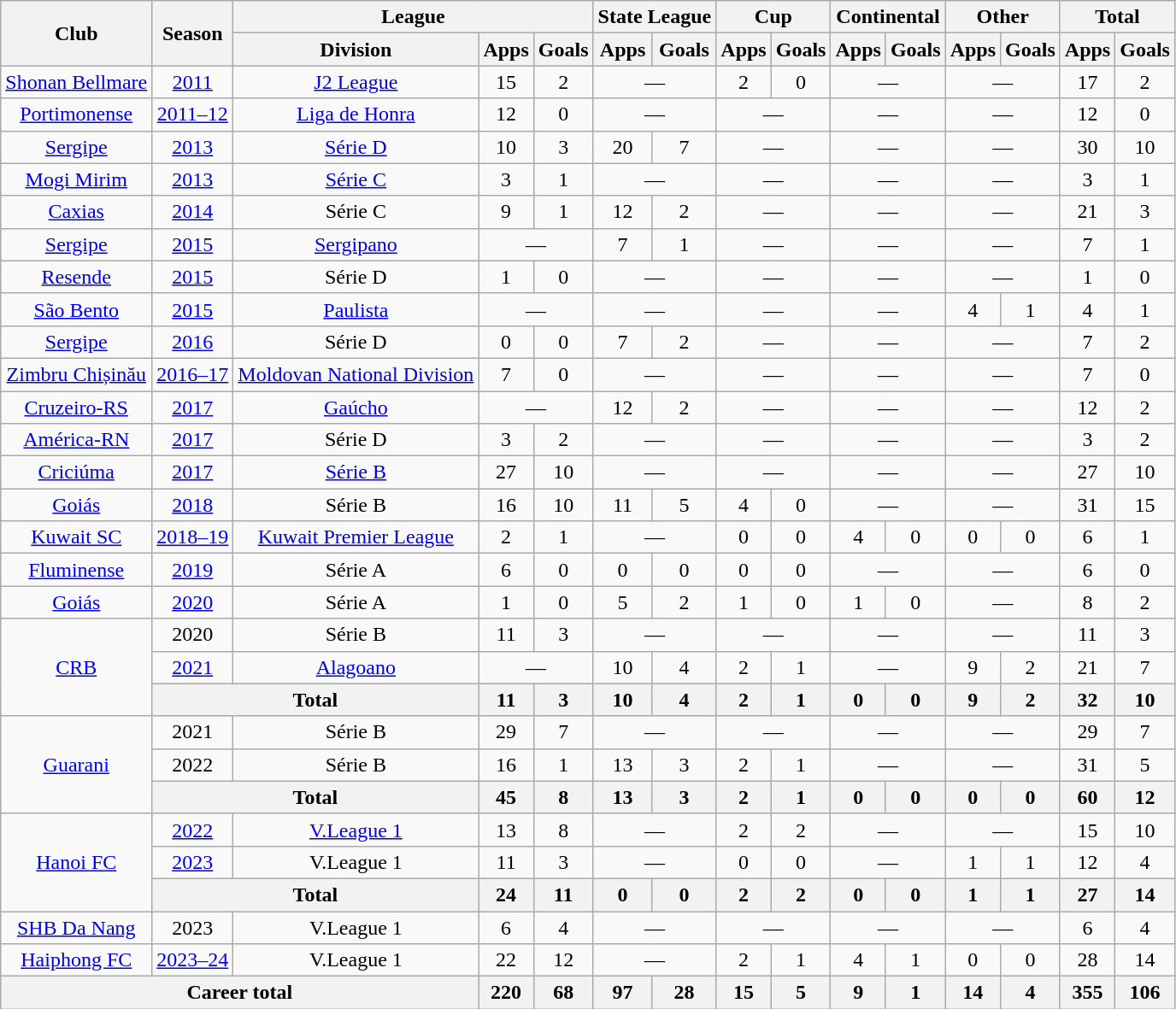<table class="wikitable" style="text-align: center;">
<tr>
<th rowspan="2">Club</th>
<th rowspan="2">Season</th>
<th colspan="3">League</th>
<th colspan="2">State League</th>
<th colspan="2">Cup</th>
<th colspan="2">Continental</th>
<th colspan="2">Other</th>
<th colspan="2">Total</th>
</tr>
<tr>
<th>Division</th>
<th>Apps</th>
<th>Goals</th>
<th>Apps</th>
<th>Goals</th>
<th>Apps</th>
<th>Goals</th>
<th>Apps</th>
<th>Goals</th>
<th>Apps</th>
<th>Goals</th>
<th>Apps</th>
<th>Goals</th>
</tr>
<tr>
<td><a href='#'>Shonan Bellmare</a></td>
<td><a href='#'>2011</a></td>
<td><a href='#'>J2 League</a></td>
<td>15</td>
<td>2</td>
<td colspan="2">—</td>
<td>2</td>
<td>0</td>
<td colspan="2">—</td>
<td colspan="2">—</td>
<td>17</td>
<td>2</td>
</tr>
<tr>
<td><a href='#'>Portimonense</a></td>
<td><a href='#'>2011–12</a></td>
<td><a href='#'>Liga de Honra</a></td>
<td>12</td>
<td>0</td>
<td colspan="2">—</td>
<td colspan="2">—</td>
<td colspan="2">—</td>
<td colspan="2">—</td>
<td>12</td>
<td>0</td>
</tr>
<tr>
<td><a href='#'>Sergipe</a></td>
<td><a href='#'>2013</a></td>
<td><a href='#'>Série D</a></td>
<td>10</td>
<td>3</td>
<td>20</td>
<td>7</td>
<td colspan="2">—</td>
<td colspan="2">—</td>
<td colspan="2">—</td>
<td>30</td>
<td>10</td>
</tr>
<tr>
<td><a href='#'>Mogi Mirim</a></td>
<td><a href='#'>2013</a></td>
<td><a href='#'>Série C</a></td>
<td>3</td>
<td>1</td>
<td colspan="2">—</td>
<td colspan="2">—</td>
<td colspan="2">—</td>
<td colspan="2">—</td>
<td>3</td>
<td>1</td>
</tr>
<tr>
<td><a href='#'>Caxias</a></td>
<td><a href='#'>2014</a></td>
<td>Série C</td>
<td>9</td>
<td>1</td>
<td>12</td>
<td>2</td>
<td colspan="2">—</td>
<td colspan="2">—</td>
<td colspan="2">—</td>
<td>21</td>
<td>3</td>
</tr>
<tr>
<td><a href='#'>Sergipe</a></td>
<td><a href='#'>2015</a></td>
<td><a href='#'>Sergipano</a></td>
<td colspan="2">—</td>
<td>7</td>
<td>1</td>
<td colspan="2">—</td>
<td colspan="2">—</td>
<td colspan="2">—</td>
<td>7</td>
<td>1</td>
</tr>
<tr>
<td><a href='#'>Resende</a></td>
<td><a href='#'>2015</a></td>
<td>Série D</td>
<td>1</td>
<td>0</td>
<td colspan="2">—</td>
<td colspan="2">—</td>
<td colspan="2">—</td>
<td colspan="2">—</td>
<td>1</td>
<td>0</td>
</tr>
<tr>
<td><a href='#'>São Bento</a></td>
<td><a href='#'>2015</a></td>
<td><a href='#'>Paulista</a></td>
<td colspan="2">—</td>
<td colspan="2">—</td>
<td colspan="2">—</td>
<td colspan="2">—</td>
<td>4</td>
<td>1</td>
<td>4</td>
<td>1</td>
</tr>
<tr>
<td><a href='#'>Sergipe</a></td>
<td><a href='#'>2016</a></td>
<td>Série D</td>
<td>0</td>
<td>0</td>
<td>7</td>
<td>2</td>
<td colspan="2">—</td>
<td colspan="2">—</td>
<td colspan="2">—</td>
<td>7</td>
<td>2</td>
</tr>
<tr>
<td><a href='#'>Zimbru Chișinău</a></td>
<td><a href='#'>2016–17</a></td>
<td><a href='#'>Moldovan National Division</a></td>
<td>7</td>
<td>0</td>
<td colspan="2">—</td>
<td colspan="2">—</td>
<td colspan="2">—</td>
<td colspan="2">—</td>
<td>7</td>
<td>0</td>
</tr>
<tr>
<td><a href='#'>Cruzeiro-RS</a></td>
<td><a href='#'>2017</a></td>
<td><a href='#'>Gaúcho</a></td>
<td colspan="2">—</td>
<td>12</td>
<td>2</td>
<td colspan="2">—</td>
<td colspan="2">—</td>
<td colspan="2">—</td>
<td>12</td>
<td>2</td>
</tr>
<tr>
<td><a href='#'>América-RN</a></td>
<td><a href='#'>2017</a></td>
<td>Série D</td>
<td>3</td>
<td>2</td>
<td colspan="2">—</td>
<td colspan="2">—</td>
<td colspan="2">—</td>
<td colspan="2">—</td>
<td>3</td>
<td>2</td>
</tr>
<tr>
<td><a href='#'>Criciúma</a></td>
<td><a href='#'>2017</a></td>
<td><a href='#'>Série B</a></td>
<td>27</td>
<td>10</td>
<td colspan="2">—</td>
<td colspan="2">—</td>
<td colspan="2">—</td>
<td colspan="2">—</td>
<td>27</td>
<td>10</td>
</tr>
<tr>
<td><a href='#'>Goiás</a></td>
<td><a href='#'>2018</a></td>
<td>Série B</td>
<td>16</td>
<td>10</td>
<td>11</td>
<td>5</td>
<td>4</td>
<td>0</td>
<td colspan="2">—</td>
<td colspan="2">—</td>
<td>31</td>
<td>15</td>
</tr>
<tr>
<td><a href='#'>Kuwait SC</a></td>
<td><a href='#'>2018–19</a></td>
<td><a href='#'>Kuwait Premier League</a></td>
<td>2</td>
<td>1</td>
<td colspan="2">—</td>
<td>0</td>
<td>0</td>
<td>4</td>
<td>0</td>
<td>0</td>
<td>0</td>
<td>6</td>
<td>1</td>
</tr>
<tr>
<td><a href='#'>Fluminense</a></td>
<td><a href='#'>2019</a></td>
<td>Série A</td>
<td>6</td>
<td>0</td>
<td>0</td>
<td>0</td>
<td>0</td>
<td>0</td>
<td colspan="2">—</td>
<td colspan="2">—</td>
<td>6</td>
<td>0</td>
</tr>
<tr>
<td><a href='#'>Goiás</a></td>
<td><a href='#'>2020</a></td>
<td>Série A</td>
<td>1</td>
<td>0</td>
<td>5</td>
<td>2</td>
<td>1</td>
<td>0</td>
<td 0>1</td>
<td>0</td>
<td colspan="2">—</td>
<td>8</td>
<td>2</td>
</tr>
<tr>
<td rowspan="3"><a href='#'>CRB</a></td>
<td>2020</td>
<td>Série B</td>
<td>11</td>
<td>3</td>
<td colspan=2>—</td>
<td colspan=2>—</td>
<td colspan=2>—</td>
<td colspan=2>—</td>
<td>11</td>
<td>3</td>
</tr>
<tr>
<td><a href='#'>2021</a></td>
<td><a href='#'>Alagoano</a></td>
<td colspan=2>—</td>
<td>10</td>
<td>4</td>
<td>2</td>
<td>1</td>
<td colspan=2>—</td>
<td>9</td>
<td>2</td>
<td>21</td>
<td>7</td>
</tr>
<tr>
<th colspan="2">Total</th>
<th>11</th>
<th>3</th>
<th>10</th>
<th>4</th>
<th>2</th>
<th>1</th>
<th>0</th>
<th>0</th>
<th>9</th>
<th>2</th>
<th>32</th>
<th>10</th>
</tr>
<tr>
<td rowspan=3><a href='#'>Guarani</a></td>
<td>2021</td>
<td>Série B</td>
<td>29</td>
<td>7</td>
<td colspan=2>—</td>
<td colspan=2>—</td>
<td colspan=2>—</td>
<td colspan=2>—</td>
<td>29</td>
<td>7</td>
</tr>
<tr>
<td>2022</td>
<td>Série B</td>
<td>16</td>
<td>1</td>
<td>13</td>
<td>3</td>
<td>2</td>
<td>1</td>
<td colspan=2>—</td>
<td colspan=2>—</td>
<td>31</td>
<td>5</td>
</tr>
<tr>
<th colspan="2">Total</th>
<th>45</th>
<th>8</th>
<th>13</th>
<th>3</th>
<th>2</th>
<th>1</th>
<th>0</th>
<th>0</th>
<th>0</th>
<th>0</th>
<th>60</th>
<th>12</th>
</tr>
<tr>
<td rowspan=3><a href='#'>Hanoi FC</a></td>
<td><a href='#'>2022</a></td>
<td><a href='#'>V.League 1</a></td>
<td>13</td>
<td>8</td>
<td colspan="2">—</td>
<td>2</td>
<td>2</td>
<td colspan="2">—</td>
<td colspan="2">—</td>
<td>15</td>
<td>10</td>
</tr>
<tr>
<td><a href='#'>2023</a></td>
<td>V.League 1</td>
<td>11</td>
<td>3</td>
<td colspan="2">—</td>
<td>0</td>
<td>0</td>
<td colspan="2">—</td>
<td>1</td>
<td>1</td>
<td>12</td>
<td>4</td>
</tr>
<tr>
<th colspan=2>Total</th>
<th>24</th>
<th>11</th>
<th>0</th>
<th>0</th>
<th>2</th>
<th>2</th>
<th>0</th>
<th>0</th>
<th>1</th>
<th>1</th>
<th>27</th>
<th>14</th>
</tr>
<tr>
<td><a href='#'>SHB Da Nang</a></td>
<td>2023</td>
<td>V.League 1</td>
<td>6</td>
<td>4</td>
<td colspan="2">—</td>
<td colspan="2">—</td>
<td colspan="2">—</td>
<td colspan="2">—</td>
<td>6</td>
<td>4</td>
</tr>
<tr>
<td><a href='#'>Haiphong FC</a></td>
<td><a href='#'>2023–24</a></td>
<td>V.League 1</td>
<td>22</td>
<td>12</td>
<td colspan="2">—</td>
<td>2</td>
<td>1</td>
<td>4</td>
<td>1</td>
<td>0</td>
<td>0</td>
<td>28</td>
<td>14</td>
</tr>
<tr>
<th colspan="3">Career total</th>
<th>220</th>
<th>68</th>
<th>97</th>
<th>28</th>
<th>15</th>
<th>5</th>
<th>9</th>
<th>1</th>
<th>14</th>
<th>4</th>
<th>355</th>
<th>106</th>
</tr>
</table>
